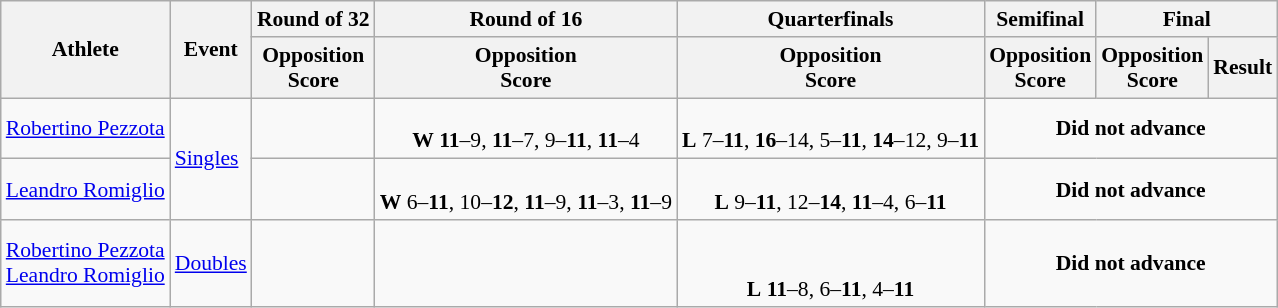<table class="wikitable" border="1" style="font-size:90%">
<tr>
<th rowspan=2>Athlete</th>
<th rowspan=2>Event</th>
<th>Round of 32</th>
<th>Round of 16</th>
<th>Quarterfinals</th>
<th>Semifinal</th>
<th colspan=2>Final</th>
</tr>
<tr>
<th>Opposition<br>Score</th>
<th>Opposition<br>Score</th>
<th>Opposition<br>Score</th>
<th>Opposition<br>Score</th>
<th>Opposition<br>Score</th>
<th>Result</th>
</tr>
<tr>
<td><a href='#'>Robertino Pezzota</a></td>
<td rowspan=2><a href='#'>Singles</a></td>
<td></td>
<td align=center><br><strong>W</strong> <strong>11</strong>–9, <strong>11</strong>–7, 9–<strong>11</strong>, <strong>11</strong>–4</td>
<td align=center><br><strong>L</strong> 7–<strong>11</strong>, <strong>16</strong>–14, 5–<strong>11</strong>, <strong>14</strong>–12, 9–<strong>11</strong></td>
<td align="center" colspan="3"><strong>Did not advance</strong></td>
</tr>
<tr>
<td><a href='#'>Leandro Romiglio</a></td>
<td></td>
<td align=center><br><strong>W</strong> 6–<strong>11</strong>, 10–<strong>12</strong>, <strong>11</strong>–9, <strong>11</strong>–3, <strong>11</strong>–9</td>
<td align=center><br><strong>L</strong> 9–<strong>11</strong>, 12–<strong>14</strong>, <strong>11</strong>–4, 6–<strong>11</strong></td>
<td align="center" colspan="3"><strong>Did not advance</strong></td>
</tr>
<tr>
<td><a href='#'>Robertino Pezzota</a><br><a href='#'>Leandro Romiglio</a></td>
<td><a href='#'>Doubles</a></td>
<td></td>
<td></td>
<td align=center><br><br><strong>L</strong> <strong>11</strong>–8, 6–<strong>11</strong>, 4–<strong>11</strong></td>
<td align="center" colspan="3"><strong>Did not advance</strong></td>
</tr>
</table>
